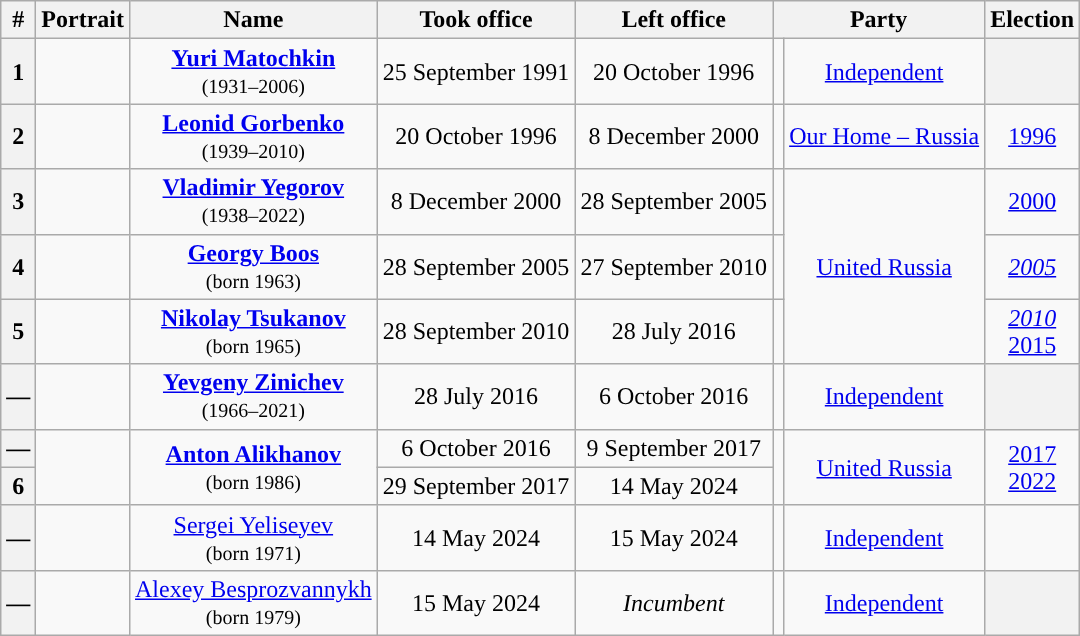<table class="wikitable" style="text-align:center">
<tr>
<th>#</th>
<th>Portrait</th>
<th>Name</th>
<th>Took office</th>
<th>Left office</th>
<th colspan=2>Party</th>
<th>Election</th>
</tr>
<tr>
<th>1</th>
<td></td>
<td><strong><a href='#'>Yuri Matochkin</a></strong><br><small>(1931–2006)</small></td>
<td>25 September 1991</td>
<td>20 October 1996</td>
<td style="background: "></td>
<td><a href='#'>Independent</a></td>
<th></th>
</tr>
<tr>
<th>2</th>
<td></td>
<td><strong><a href='#'>Leonid Gorbenko</a></strong><br><small>(1939–2010)</small></td>
<td>20 October 1996</td>
<td>8 December 2000</td>
<td style="background: "></td>
<td><a href='#'>Our Home – Russia</a></td>
<td><a href='#'>1996</a></td>
</tr>
<tr>
<th>3</th>
<td></td>
<td><strong><a href='#'>Vladimir Yegorov</a></strong><br><small>(1938–2022)</small></td>
<td>8 December 2000</td>
<td>28 September 2005</td>
<td style="background: "></td>
<td rowspan="3"><a href='#'>United Russia</a></td>
<td><a href='#'>2000</a></td>
</tr>
<tr>
<th>4</th>
<td></td>
<td><strong><a href='#'>Georgy Boos</a></strong><br><small>(born 1963)</small></td>
<td>28 September 2005</td>
<td>27 September 2010</td>
<td style="background: "></td>
<td><em><a href='#'>2005</a></em></td>
</tr>
<tr>
<th>5</th>
<td></td>
<td><strong><a href='#'>Nikolay Tsukanov</a></strong><br><small>(born 1965)</small></td>
<td>28 September 2010</td>
<td>28 July 2016</td>
<td style="background: "></td>
<td><em><a href='#'>2010</a></em><br><a href='#'>2015</a></td>
</tr>
<tr>
<th>—</th>
<td></td>
<td><strong><a href='#'>Yevgeny Zinichev</a></strong><br><small>(1966–2021)</small></td>
<td>28 July 2016</td>
<td>6 October 2016</td>
<td style="background: "></td>
<td><a href='#'>Independent</a></td>
<th></th>
</tr>
<tr>
<th>—</th>
<td rowspan="2"></td>
<td rowspan="2"><strong><a href='#'>Anton Alikhanov</a></strong><br><small>(born 1986)</small></td>
<td>6 October 2016</td>
<td>9 September 2017</td>
<td rowspan=2; style="background: "></td>
<td rowspan="2"><a href='#'>United Russia</a></td>
<td rowspan=2><a href='#'>2017</a><br><a href='#'>2022</a></td>
</tr>
<tr>
<th>6</th>
<td>29 September 2017</td>
<td>14 May 2024</td>
</tr>
<tr>
<th>—</th>
<td></td>
<td><a href='#'>Sergei Yeliseyev</a><br><small>(born 1971)</small></td>
<td>14 May 2024</td>
<td>15 May 2024</td>
<td style="background: "></td>
<td><a href='#'>Independent</a></td>
</tr>
<tr>
<th>—</th>
<td></td>
<td><a href='#'>Alexey Besprozvannykh</a><br><small>(born 1979)</small></td>
<td>15 May 2024</td>
<td><em>Incumbent</em></td>
<td style="background: "></td>
<td><a href='#'>Independent</a></td>
<th></th>
</tr>
</table>
